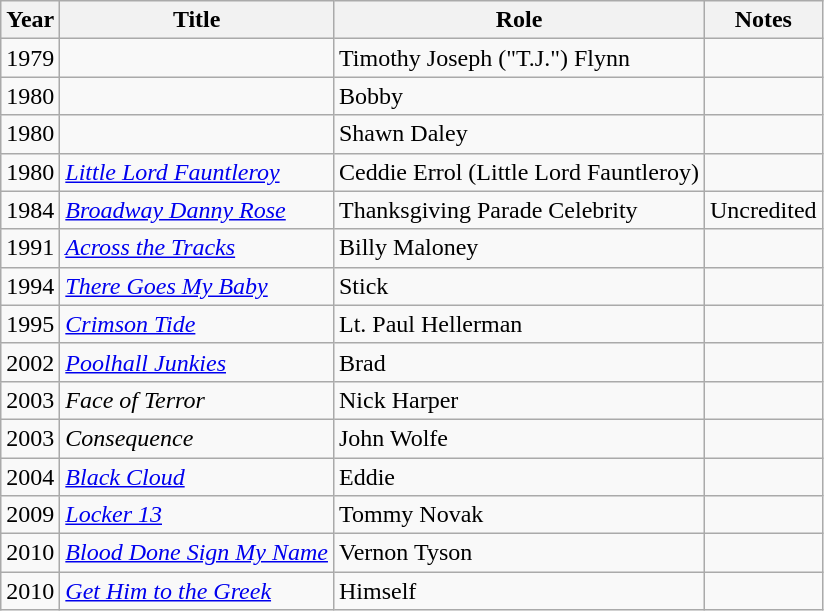<table class="wikitable sortable">
<tr>
<th>Year</th>
<th>Title</th>
<th>Role</th>
<th class="unsortable">Notes</th>
</tr>
<tr>
<td>1979</td>
<td><em></em></td>
<td>Timothy Joseph ("T.J.") Flynn</td>
<td></td>
</tr>
<tr>
<td>1980</td>
<td><em></em></td>
<td>Bobby</td>
<td></td>
</tr>
<tr>
<td>1980</td>
<td><em></em></td>
<td>Shawn Daley</td>
<td></td>
</tr>
<tr>
<td>1980</td>
<td><em><a href='#'>Little Lord Fauntleroy</a></em></td>
<td>Ceddie Errol (Little Lord Fauntleroy)</td>
<td></td>
</tr>
<tr>
<td>1984</td>
<td><em><a href='#'>Broadway Danny Rose</a></em></td>
<td>Thanksgiving Parade Celebrity</td>
<td>Uncredited</td>
</tr>
<tr>
<td>1991</td>
<td><em><a href='#'>Across the Tracks</a></em></td>
<td>Billy Maloney</td>
<td></td>
</tr>
<tr>
<td>1994</td>
<td><em><a href='#'>There Goes My Baby</a></em></td>
<td>Stick</td>
<td></td>
</tr>
<tr>
<td>1995</td>
<td><em><a href='#'>Crimson Tide</a></em></td>
<td>Lt. Paul Hellerman</td>
<td></td>
</tr>
<tr>
<td>2002</td>
<td><em><a href='#'>Poolhall Junkies</a></em></td>
<td>Brad</td>
<td></td>
</tr>
<tr>
<td>2003</td>
<td><em>Face of Terror</em> </td>
<td>Nick Harper</td>
<td></td>
</tr>
<tr>
<td>2003</td>
<td><em>Consequence</em></td>
<td>John Wolfe</td>
<td></td>
</tr>
<tr>
<td>2004</td>
<td><em><a href='#'>Black Cloud</a></em></td>
<td>Eddie</td>
<td></td>
</tr>
<tr>
<td>2009</td>
<td><em><a href='#'>Locker 13</a></em></td>
<td>Tommy Novak</td>
<td></td>
</tr>
<tr>
<td>2010</td>
<td><em><a href='#'>Blood Done Sign My Name</a></em></td>
<td>Vernon Tyson</td>
<td></td>
</tr>
<tr>
<td>2010</td>
<td><em><a href='#'>Get Him to the Greek</a></em></td>
<td>Himself</td>
<td></td>
</tr>
</table>
